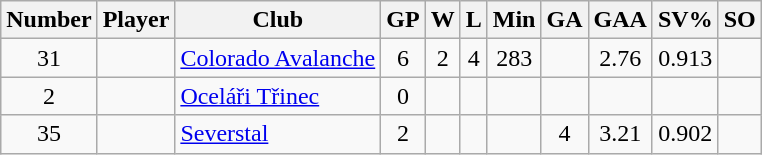<table class="wikitable sortable" style="text-align:center; padding:4px; border-spacing=0;">
<tr>
<th>Number</th>
<th>Player</th>
<th>Club</th>
<th>GP</th>
<th>W</th>
<th>L</th>
<th>Min</th>
<th>GA</th>
<th>GAA</th>
<th>SV%</th>
<th>SO</th>
</tr>
<tr>
<td>31</td>
<td align=left></td>
<td align=left><a href='#'>Colorado Avalanche</a></td>
<td>6</td>
<td>2</td>
<td>4</td>
<td>283</td>
<td></td>
<td>2.76</td>
<td>0.913</td>
<td></td>
</tr>
<tr>
<td>2</td>
<td align=left></td>
<td align=left><a href='#'>Oceláři Třinec</a></td>
<td>0</td>
<td></td>
<td></td>
<td></td>
<td></td>
<td></td>
<td></td>
<td></td>
</tr>
<tr>
<td>35</td>
<td align=left></td>
<td align=left><a href='#'>Severstal</a></td>
<td>2</td>
<td></td>
<td></td>
<td></td>
<td>4</td>
<td>3.21</td>
<td>0.902</td>
<td></td>
</tr>
</table>
